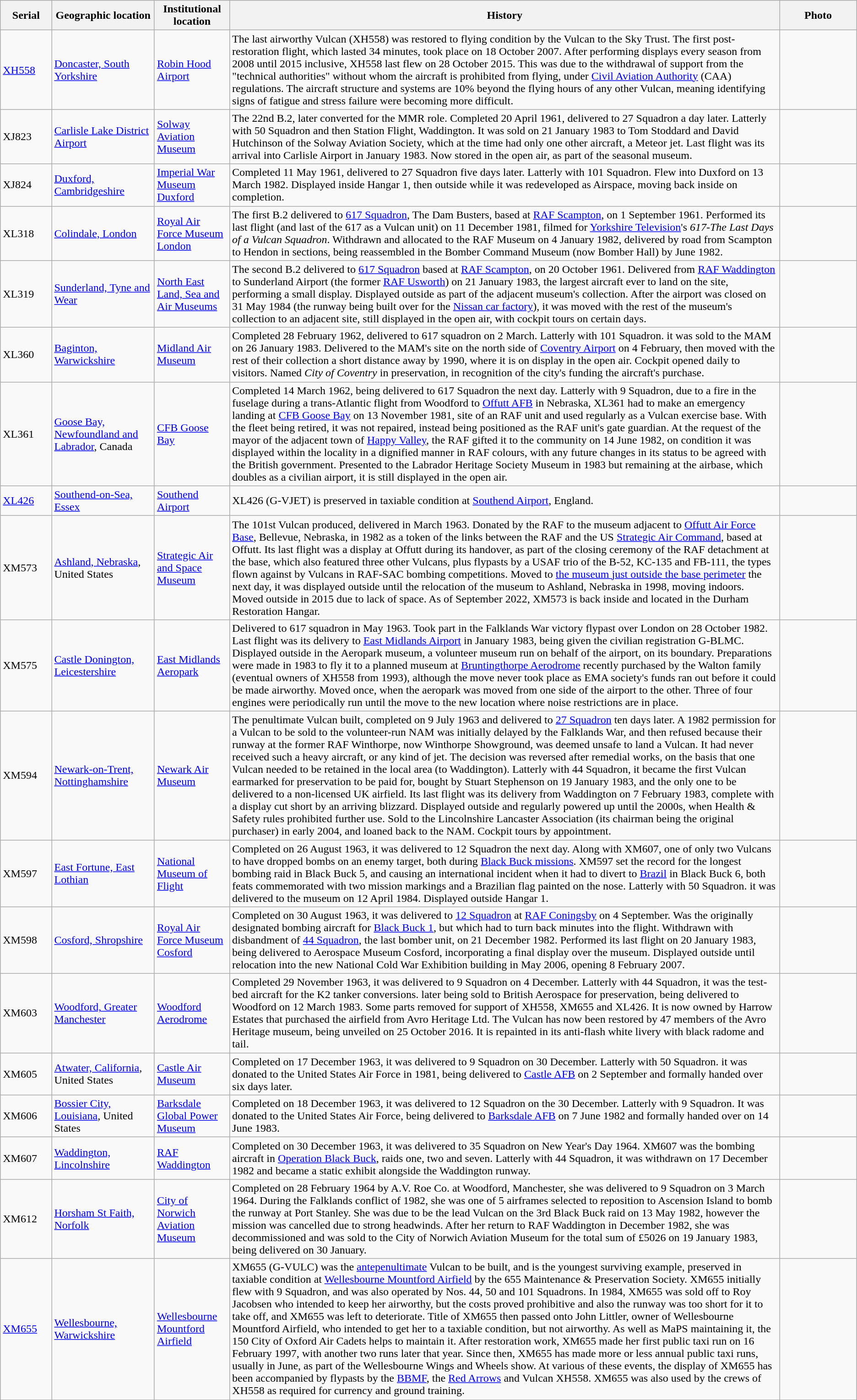<table class="wikitable sortable">
<tr>
<th width="6%">Serial</th>
<th width="12%">Geographic location</th>
<th>Institutional location</th>
<th>History</th>
<th width="9%">Photo</th>
</tr>
<tr>
<td><a href='#'>XH558</a></td>
<td><a href='#'>Doncaster, South Yorkshire</a></td>
<td><a href='#'>Robin Hood Airport</a></td>
<td>The last airworthy Vulcan (XH558) was restored to flying condition by the Vulcan to the Sky Trust. The first post-restoration flight, which lasted 34 minutes, took place on 18 October 2007. After performing displays every season from 2008 until 2015 inclusive, XH558 last flew on 28 October 2015. This was due to the withdrawal of support from the "technical authorities" without whom the aircraft is prohibited from flying, under <a href='#'>Civil Aviation Authority</a> (CAA) regulations. The aircraft structure and systems are 10% beyond the flying hours of any other Vulcan, meaning identifying signs of fatigue and stress failure were becoming more difficult.</td>
<td></td>
</tr>
<tr>
<td>XJ823</td>
<td><a href='#'>Carlisle Lake District Airport</a></td>
<td><a href='#'>Solway Aviation Museum</a></td>
<td>The 22nd B.2, later converted for the MMR role. Completed 20 April 1961, delivered to 27 Squadron a day later. Latterly with 50 Squadron and then Station Flight, Waddington. It was sold on 21 January 1983 to Tom Stoddard and David Hutchinson of the Solway Aviation Society, which at the time had only one other aircraft, a Meteor jet. Last flight was its arrival into Carlisle Airport in January 1983. Now stored in the open air, as part of the seasonal museum.</td>
<td><small></small></td>
</tr>
<tr>
<td>XJ824</td>
<td><a href='#'>Duxford, Cambridgeshire</a></td>
<td><a href='#'>Imperial War Museum Duxford</a></td>
<td>Completed 11 May 1961, delivered to 27 Squadron five days later. Latterly with 101 Squadron. Flew into Duxford on 13 March 1982. Displayed inside Hangar 1, then outside while it was redeveloped as Airspace, moving back inside on completion.</td>
<td><small></small></td>
</tr>
<tr>
<td>XL318</td>
<td><a href='#'>Colindale, London</a></td>
<td><a href='#'>Royal Air Force Museum London</a></td>
<td>The first B.2 delivered to <a href='#'>617 Squadron</a>, The Dam Busters, based at <a href='#'>RAF Scampton</a>, on 1 September 1961. Performed its last flight (and last of the 617 as a Vulcan unit) on 11 December 1981, filmed for <a href='#'>Yorkshire Television</a>'s <em>617-The Last Days of a Vulcan Squadron</em>. Withdrawn and allocated to the RAF Museum on 4 January 1982, delivered by road from Scampton to Hendon in sections, being reassembled in the Bomber Command Museum (now Bomber Hall) by June 1982.</td>
<td><small></small></td>
</tr>
<tr>
<td>XL319</td>
<td><a href='#'>Sunderland, Tyne and Wear</a></td>
<td><a href='#'>North East Land, Sea and Air Museums</a></td>
<td>The second B.2 delivered to <a href='#'>617 Squadron</a> based at <a href='#'>RAF Scampton</a>, on 20 October 1961. Delivered from <a href='#'>RAF Waddington</a> to Sunderland Airport (the former <a href='#'>RAF Usworth</a>) on 21 January 1983, the largest aircraft ever to land on the site, performing a small display. Displayed outside as part of the adjacent museum's collection. After the airport was closed on 31 May 1984 (the runway being built over for the <a href='#'>Nissan car factory</a>), it was moved with the rest of the museum's collection to an adjacent site, still displayed in the open air, with cockpit tours on certain days.</td>
<td><small></small></td>
</tr>
<tr>
<td>XL360</td>
<td><a href='#'>Baginton, Warwickshire</a></td>
<td><a href='#'>Midland Air Museum</a></td>
<td>Completed 28 February 1962, delivered to 617 squadron on 2 March. Latterly with 101 Squadron. it was sold to the MAM on 26 January 1983. Delivered to the MAM's site on the north side of <a href='#'>Coventry Airport</a> on 4 February, then moved with the rest of their collection a short distance away by 1990, where it is on display in the open air. Cockpit opened daily to visitors. Named <em>City of Coventry</em> in preservation, in recognition of the city's funding the aircraft's purchase.</td>
<td><small></small></td>
</tr>
<tr>
<td>XL361</td>
<td><a href='#'>Goose Bay, Newfoundland and Labrador</a>, Canada</td>
<td><a href='#'>CFB Goose Bay</a></td>
<td>Completed 14 March 1962, being delivered to 617 Squadron the next day. Latterly with 9 Squadron, due to a fire in the fuselage during a trans-Atlantic flight from Woodford to <a href='#'>Offutt AFB</a> in Nebraska, XL361 had to make an emergency landing at <a href='#'>CFB Goose Bay</a> on 13 November 1981, site of an RAF unit and used regularly as a Vulcan exercise base. With the fleet being retired, it was not repaired, instead being positioned as the RAF unit's gate guardian. At the request of the mayor of the adjacent town of <a href='#'>Happy Valley</a>, the RAF gifted it to the community on 14 June 1982, on condition it was displayed within the locality in a dignified manner in RAF colours, with any future changes in its status to be agreed with the British government. Presented to the Labrador Heritage Society Museum in 1983 but remaining at the airbase, which doubles as a civilian airport, it is still displayed in the open air.</td>
<td><small></small></td>
</tr>
<tr>
<td><a href='#'>XL426</a></td>
<td><a href='#'>Southend-on-Sea, Essex</a></td>
<td><a href='#'>Southend Airport</a></td>
<td>XL426 (G-VJET) is preserved in taxiable condition at <a href='#'>Southend Airport</a>, England.</td>
<td><small></small></td>
</tr>
<tr>
<td>XM573</td>
<td><a href='#'>Ashland, Nebraska</a>, United States</td>
<td><a href='#'>Strategic Air and Space Museum</a></td>
<td>The 101st Vulcan produced, delivered in March 1963. Donated by the RAF to the museum adjacent to <a href='#'>Offutt Air Force Base</a>, Bellevue, Nebraska, in 1982 as a token of the links between the RAF and the US <a href='#'>Strategic Air Command</a>, based at Offutt. Its last flight was a display at Offutt during its handover, as part of the closing ceremony of the RAF detachment at the base, which also featured three other Vulcans, plus flypasts by a USAF trio of the B-52, KC-135 and FB-111, the types flown against by Vulcans in RAF-SAC bombing competitions. Moved to <a href='#'>the museum just outside the base perimeter</a> the next day, it was displayed outside until the relocation of the museum to Ashland, Nebraska in 1998, moving indoors. Moved outside in 2015 due to lack of space. As of September 2022, XM573 is back inside and located in the Durham Restoration Hangar.</td>
<td><small></small></td>
</tr>
<tr>
<td>XM575</td>
<td><a href='#'>Castle Donington, Leicestershire</a></td>
<td><a href='#'>East Midlands Aeropark</a></td>
<td>Delivered to 617 squadron in May 1963. Took part in the Falklands War victory flypast over London on 28 October 1982. Last flight was its delivery to <a href='#'>East Midlands Airport</a> in January 1983, being given the civilian registration G-BLMC. Displayed outside in the Aeropark museum, a volunteer museum run on behalf of the airport, on its boundary. Preparations were made in 1983 to fly it to a planned museum at <a href='#'>Bruntingthorpe Aerodrome</a> recently purchased by the Walton family (eventual owners of XH558 from 1993), although the move never took place as EMA society's funds ran out before it could be made airworthy. Moved once, when the aeropark was moved from one side of the airport to the other. Three of four engines were periodically run until the move to the new location where noise restrictions are in place.</td>
<td><small></small></td>
</tr>
<tr>
<td>XM594</td>
<td><a href='#'>Newark-on-Trent, Nottinghamshire</a></td>
<td><a href='#'>Newark Air Museum</a></td>
<td>The penultimate Vulcan built, completed on 9 July 1963 and delivered to <a href='#'>27 Squadron</a> ten days later. A 1982 permission for a Vulcan to be sold to the volunteer-run NAM was initially delayed by the Falklands War, and then refused because their runway at the former RAF Winthorpe, now Winthorpe Showground, was deemed unsafe to land a Vulcan. It had never received such a heavy aircraft, or any kind of jet. The decision was reversed after remedial works, on the basis that one Vulcan needed to be retained in the local area (to Waddington). Latterly with 44 Squadron, it became the first Vulcan earmarked for preservation to be paid for, bought by Stuart Stephenson on 19 January 1983, and the only one to be delivered to a non-licensed UK airfield. Its last flight was its delivery from Waddington on 7 February 1983, complete with a display cut short by an arriving blizzard. Displayed outside and regularly powered up until the 2000s, when Health & Safety rules prohibited further use. Sold to the Lincolnshire Lancaster Association (its chairman being the original purchaser) in early 2004, and loaned back to the NAM. Cockpit tours by appointment.</td>
<td><small></small></td>
</tr>
<tr>
<td>XM597</td>
<td><a href='#'>East Fortune, East Lothian</a></td>
<td><a href='#'>National Museum of Flight</a></td>
<td>Completed on 26 August 1963, it was delivered to 12 Squadron the next day. Along with XM607, one of only two Vulcans to have dropped bombs on an enemy target, both during <a href='#'>Black Buck missions</a>. XM597 set the record for the longest bombing raid in Black Buck 5, and causing an international incident when it had to divert to <a href='#'>Brazil</a> in Black Buck 6, both feats commemorated with two mission markings and a Brazilian flag painted on the nose. Latterly with 50 Squadron. it was delivered to the museum on 12 April 1984. Displayed outside Hangar 1.</td>
<td><small></small></td>
</tr>
<tr>
<td>XM598</td>
<td><a href='#'>Cosford, Shropshire</a></td>
<td><a href='#'>Royal Air Force Museum Cosford</a></td>
<td>Completed on 30 August 1963, it was delivered to <a href='#'>12 Squadron</a> at <a href='#'>RAF Coningsby</a> on 4 September. Was the originally designated bombing aircraft for <a href='#'>Black Buck 1</a>, but which had to turn back minutes into the flight. Withdrawn with disbandment of <a href='#'>44 Squadron</a>, the last bomber unit, on 21 December 1982. Performed its last flight on 20 January 1983, being delivered to Aerospace Museum Cosford, incorporating a final display over the museum. Displayed outside until relocation into the new National Cold War Exhibition building in May 2006, opening 8 February 2007.</td>
<td><small></small></td>
</tr>
<tr>
<td>XM603</td>
<td><a href='#'>Woodford, Greater Manchester</a></td>
<td><a href='#'>Woodford Aerodrome</a></td>
<td>Completed 29 November 1963, it was delivered to 9 Squadron on 4 December. Latterly with 44 Squadron, it was the test-bed aircraft for the K2 tanker conversions. later being sold to British Aerospace for preservation, being delivered to Woodford on 12 March 1983. Some parts removed for support of XH558, XM655 and XL426. It is now owned by Harrow Estates that purchased the airfield from Avro Heritage Ltd. The Vulcan has now been restored by 47 members of the Avro Heritage museum, being unveiled on 25 October 2016. It is repainted in its anti-flash white livery with black radome and tail.</td>
<td></td>
</tr>
<tr>
<td>XM605</td>
<td><a href='#'>Atwater, California</a>, United States</td>
<td><a href='#'>Castle Air Museum</a></td>
<td>Completed on 17 December 1963, it was delivered to 9 Squadron on 30 December. Latterly with 50 Squadron. it was donated to the United States Air Force in 1981, being delivered to <a href='#'>Castle AFB</a> on 2 September and formally handed over six days later.</td>
<td><small></small></td>
</tr>
<tr>
<td>XM606</td>
<td><a href='#'>Bossier City, Louisiana</a>, United States</td>
<td><a href='#'>Barksdale Global Power Museum</a></td>
<td>Completed on 18 December 1963, it was delivered to 12 Squadron on the 30 December. Latterly with 9 Squadron. It was donated to the United States Air Force, being delivered to <a href='#'>Barksdale AFB</a> on 7 June 1982 and formally handed over on 14 June 1983.</td>
<td><small></small></td>
</tr>
<tr>
<td>XM607</td>
<td><a href='#'>Waddington, Lincolnshire</a></td>
<td><a href='#'>RAF Waddington</a></td>
<td>Completed on 30 December 1963, it was delivered to 35 Squadron on New Year's Day 1964. XM607 was the bombing aircraft in <a href='#'>Operation Black Buck</a>, raids one, two and seven. Latterly with 44 Squadron, it was withdrawn on 17 December 1982 and became a static exhibit alongside the Waddington runway.</td>
<td><small></small></td>
</tr>
<tr>
<td>XM612</td>
<td><a href='#'>Horsham St Faith, Norfolk</a></td>
<td><a href='#'>City of Norwich Aviation Museum</a></td>
<td>Completed on 28 February 1964 by A.V. Roe Co. at Woodford, Manchester, she was delivered to 9 Squadron on 3 March 1964. During the Falklands conflict of 1982, she was one of 5 airframes selected to reposition to Ascension Island to bomb the runway at Port Stanley. She was due to be the lead Vulcan on the 3rd Black Buck raid on 13 May 1982, however the mission was cancelled due to strong headwinds. After her return to RAF Waddington in December 1982, she was decommissioned and was sold to the City of Norwich Aviation Museum for the total sum of £5026 on 19 January 1983, being delivered on 30 January.</td>
<td><small></small></td>
</tr>
<tr>
<td><a href='#'>XM655</a></td>
<td><a href='#'>Wellesbourne, Warwickshire</a></td>
<td><a href='#'>Wellesbourne Mountford Airfield</a></td>
<td>XM655 (G-VULC) was the <a href='#'>antepenultimate</a> Vulcan to be built, and is the youngest surviving example, preserved in taxiable condition at <a href='#'>Wellesbourne Mountford Airfield</a> by the 655 Maintenance & Preservation Society. XM655 initially flew with 9 Squadron, and was also operated by Nos. 44, 50 and 101 Squadrons. In 1984, XM655 was sold off to Roy Jacobsen who intended to keep her airworthy, but the costs proved prohibitive and also the runway was too short for it to take off, and XM655 was left to deteriorate. Title of XM655 then passed onto John Littler, owner of Wellesbourne Mountford Airfield, who intended to get her to a taxiable condition, but not airworthy. As well as MaPS maintaining it, the 150 City of Oxford Air Cadets helps to maintain it. After restoration work, XM655 made her first public taxi run on 16 February 1997, with another two runs later that year. Since then, XM655 has made more or less annual public taxi runs, usually in June, as part of the Wellesbourne Wings and Wheels show. At various of these events, the display of XM655 has been accompanied by flypasts by the <a href='#'>BBMF</a>, the <a href='#'>Red Arrows</a> and Vulcan XH558. XM655 was also used by the crews of XH558 as required for currency and ground training.</td>
<td><small></small></td>
</tr>
</table>
